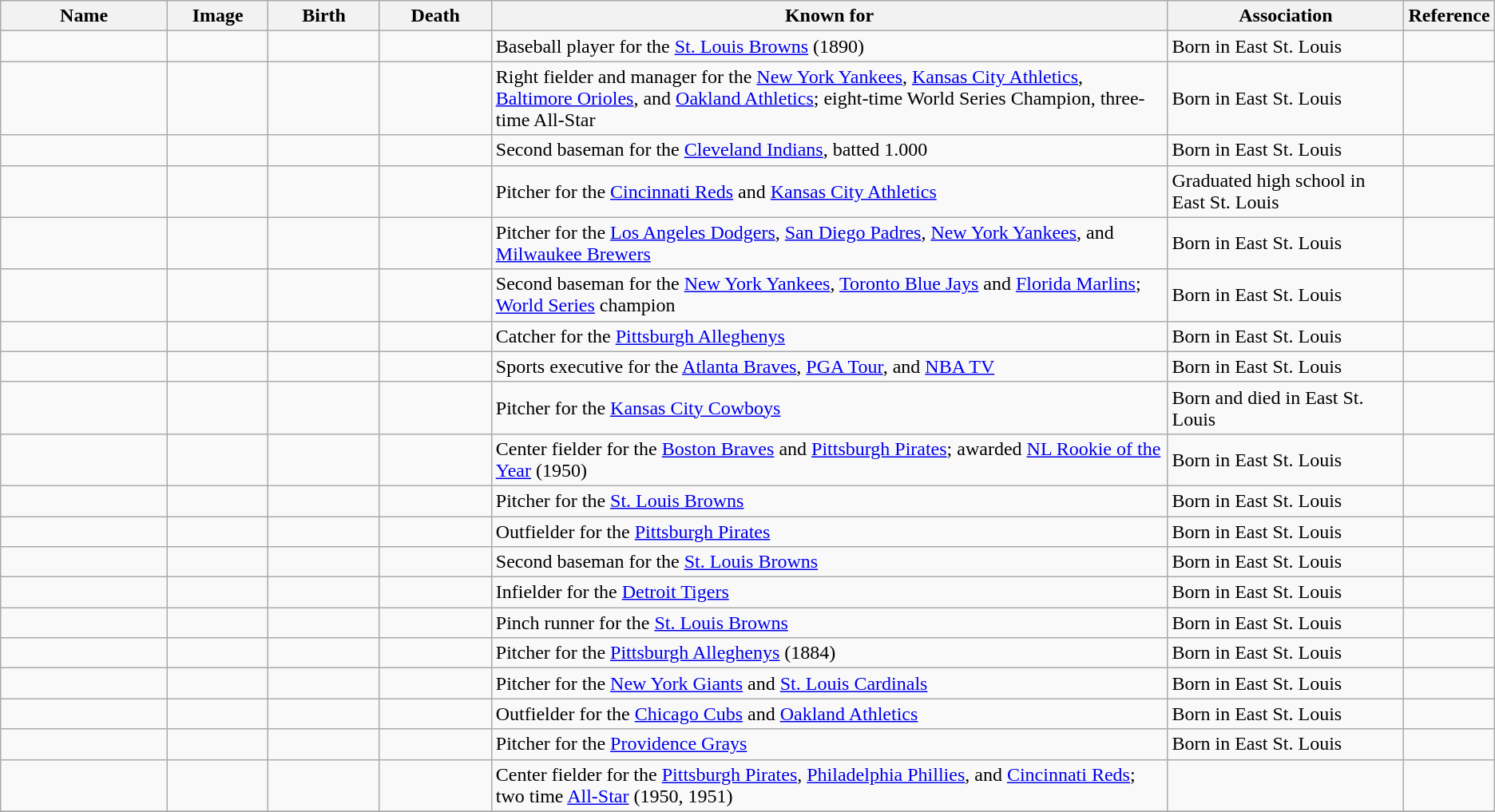<table class="wikitable sortable">
<tr>
<th scope="col" width="140">Name</th>
<th scope="col" width="80" class="unsortable">Image</th>
<th scope="col" width="90">Birth</th>
<th scope="col" width="90">Death</th>
<th scope="col" width="600" class="unsortable">Known for</th>
<th scope="col" width="200" class="unsortable">Association</th>
<th scope="col" width="30" class="unsortable">Reference</th>
</tr>
<tr>
<td></td>
<td></td>
<td align=right></td>
<td align=right></td>
<td>Baseball player for the <a href='#'>St. Louis Browns</a> (1890)</td>
<td>Born in East St. Louis</td>
<td align="center"></td>
</tr>
<tr>
<td></td>
<td></td>
<td align=right></td>
<td align=right></td>
<td>Right fielder and manager for the <a href='#'>New York Yankees</a>, <a href='#'>Kansas City Athletics</a>, <a href='#'>Baltimore Orioles</a>, and <a href='#'>Oakland Athletics</a>; eight-time World Series Champion, three-time All-Star</td>
<td>Born in East St. Louis</td>
<td align="center"></td>
</tr>
<tr>
<td></td>
<td></td>
<td align=right></td>
<td align=right></td>
<td>Second baseman for the <a href='#'>Cleveland Indians</a>, batted 1.000</td>
<td>Born in East St. Louis</td>
<td align="center"></td>
</tr>
<tr>
<td></td>
<td></td>
<td align=right></td>
<td align=right></td>
<td>Pitcher for the <a href='#'>Cincinnati Reds</a> and <a href='#'>Kansas City Athletics</a></td>
<td>Graduated high school in East St. Louis</td>
<td align="center"></td>
</tr>
<tr>
<td></td>
<td></td>
<td align=right></td>
<td align=right></td>
<td>Pitcher for the <a href='#'>Los Angeles Dodgers</a>, <a href='#'>San Diego Padres</a>, <a href='#'>New York Yankees</a>, and <a href='#'>Milwaukee Brewers</a></td>
<td>Born in East St. Louis</td>
<td align="center"></td>
</tr>
<tr>
<td></td>
<td></td>
<td align=right></td>
<td align=right></td>
<td>Second baseman for the <a href='#'>New York Yankees</a>, <a href='#'>Toronto Blue Jays</a> and <a href='#'>Florida Marlins</a>; <a href='#'>World Series</a> champion</td>
<td>Born in East St. Louis</td>
<td align="center"></td>
</tr>
<tr>
<td></td>
<td></td>
<td align=right></td>
<td align=right></td>
<td>Catcher for the <a href='#'>Pittsburgh Alleghenys</a></td>
<td>Born in East St. Louis</td>
<td align="center"></td>
</tr>
<tr>
<td></td>
<td></td>
<td align=right></td>
<td align=right></td>
<td>Sports executive for the <a href='#'>Atlanta Braves</a>, <a href='#'>PGA Tour</a>, and <a href='#'>NBA TV</a></td>
<td>Born in East St. Louis</td>
<td align="center"></td>
</tr>
<tr>
<td></td>
<td></td>
<td align=right></td>
<td align=right></td>
<td>Pitcher for the <a href='#'>Kansas City Cowboys</a></td>
<td>Born and died in East St. Louis</td>
<td align="center"></td>
</tr>
<tr>
<td></td>
<td></td>
<td align=right></td>
<td align=right></td>
<td>Center fielder for the <a href='#'>Boston Braves</a> and <a href='#'>Pittsburgh Pirates</a>; awarded <a href='#'>NL Rookie of the Year</a> (1950)</td>
<td>Born in East St. Louis</td>
<td align="center"></td>
</tr>
<tr>
<td></td>
<td></td>
<td align=right></td>
<td align=right></td>
<td>Pitcher for the <a href='#'>St. Louis Browns</a></td>
<td>Born in East St. Louis</td>
<td align="center"></td>
</tr>
<tr>
<td></td>
<td></td>
<td align=right></td>
<td align=right></td>
<td>Outfielder for the <a href='#'>Pittsburgh Pirates</a></td>
<td>Born in East St. Louis</td>
<td align="center"></td>
</tr>
<tr>
<td></td>
<td></td>
<td align=right></td>
<td align=right></td>
<td>Second baseman for the <a href='#'>St. Louis Browns</a></td>
<td>Born in East St. Louis</td>
<td align="center"></td>
</tr>
<tr>
<td></td>
<td></td>
<td align=right></td>
<td align=right></td>
<td>Infielder for the <a href='#'>Detroit Tigers</a></td>
<td>Born in East St. Louis</td>
<td align="center"></td>
</tr>
<tr>
<td></td>
<td></td>
<td align=right></td>
<td align=right></td>
<td>Pinch runner for the <a href='#'>St. Louis Browns</a></td>
<td>Born in East St. Louis</td>
<td align="center"></td>
</tr>
<tr>
<td></td>
<td></td>
<td align=right></td>
<td align=right></td>
<td>Pitcher for the <a href='#'>Pittsburgh Alleghenys</a> (1884)</td>
<td>Born in East St. Louis</td>
<td align="center"></td>
</tr>
<tr>
<td></td>
<td></td>
<td align=right></td>
<td align=right></td>
<td>Pitcher for the <a href='#'>New York Giants</a> and <a href='#'>St. Louis Cardinals</a></td>
<td>Born in East St. Louis</td>
<td align="center"></td>
</tr>
<tr>
<td></td>
<td></td>
<td align=right></td>
<td align=right></td>
<td>Outfielder for the <a href='#'>Chicago Cubs</a> and <a href='#'>Oakland Athletics</a></td>
<td>Born in East St. Louis</td>
<td align="center"></td>
</tr>
<tr>
<td></td>
<td></td>
<td align=right></td>
<td align=right></td>
<td>Pitcher for the <a href='#'>Providence Grays</a></td>
<td>Born in East St. Louis</td>
<td align="center"></td>
</tr>
<tr>
<td></td>
<td></td>
<td align=right></td>
<td align=right></td>
<td>Center fielder for the <a href='#'>Pittsburgh Pirates</a>, <a href='#'>Philadelphia Phillies</a>, and <a href='#'>Cincinnati Reds</a>; two time <a href='#'>All-Star</a> (1950, 1951)</td>
<td></td>
<td align="center"></td>
</tr>
<tr>
</tr>
</table>
